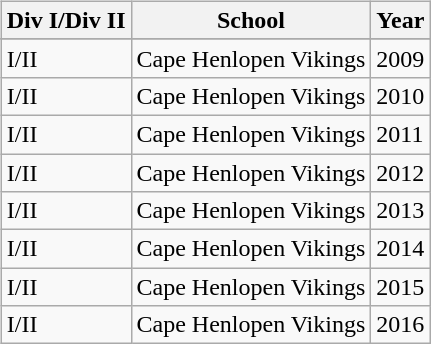<table>
<tr style="vertical-align:top;">
<td><br><table class="wikitable">
<tr>
<th>Div I/Div II</th>
<th>School</th>
<th>Year</th>
</tr>
<tr>
</tr>
<tr>
<td>I/II</td>
<td>Cape Henlopen Vikings</td>
<td>2009</td>
</tr>
<tr>
<td>I/II</td>
<td>Cape Henlopen Vikings</td>
<td>2010</td>
</tr>
<tr>
<td>I/II</td>
<td>Cape Henlopen Vikings</td>
<td>2011</td>
</tr>
<tr>
<td>I/II</td>
<td>Cape Henlopen Vikings</td>
<td>2012</td>
</tr>
<tr>
<td>I/II</td>
<td>Cape Henlopen Vikings</td>
<td>2013</td>
</tr>
<tr>
<td>I/II</td>
<td>Cape Henlopen Vikings</td>
<td>2014</td>
</tr>
<tr>
<td>I/II</td>
<td>Cape Henlopen Vikings</td>
<td>2015</td>
</tr>
<tr>
<td>I/II</td>
<td>Cape Henlopen Vikings</td>
<td>2016</td>
</tr>
</table>
</td>
</tr>
</table>
